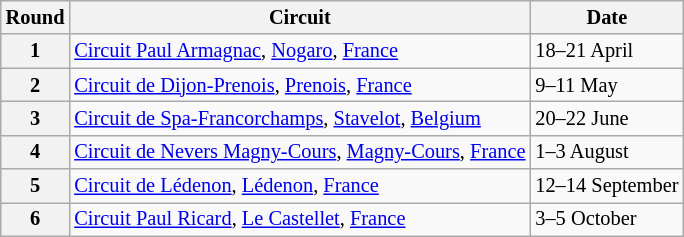<table class="wikitable" style="font-size:85%;">
<tr>
<th>Round</th>
<th>Circuit</th>
<th>Date</th>
</tr>
<tr>
<th>1</th>
<td> <a href='#'>Circuit Paul Armagnac</a>, <a href='#'>Nogaro</a>, <a href='#'>France</a></td>
<td>18–21 April</td>
</tr>
<tr>
<th>2</th>
<td> <a href='#'>Circuit de Dijon-Prenois</a>, <a href='#'>Prenois</a>, <a href='#'>France</a></td>
<td>9–11 May</td>
</tr>
<tr>
<th>3</th>
<td> <a href='#'>Circuit de Spa-Francorchamps</a>, <a href='#'>Stavelot</a>, <a href='#'>Belgium</a></td>
<td>20–22 June</td>
</tr>
<tr>
<th>4</th>
<td> <a href='#'>Circuit de Nevers Magny-Cours</a>, <a href='#'>Magny-Cours</a>, <a href='#'>France</a></td>
<td>1–3 August</td>
</tr>
<tr>
<th>5</th>
<td> <a href='#'>Circuit de Lédenon</a>, <a href='#'>Lédenon</a>, <a href='#'>France</a></td>
<td>12–14 September</td>
</tr>
<tr>
<th>6</th>
<td> <a href='#'>Circuit Paul Ricard</a>, <a href='#'>Le Castellet</a>, <a href='#'>France</a></td>
<td>3–5 October</td>
</tr>
</table>
